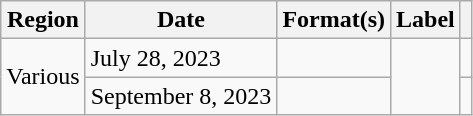<table class="wikitable plainrowheaders">
<tr>
<th scope="col">Region</th>
<th scope="col">Date</th>
<th scope="col">Format(s)</th>
<th scope="col">Label</th>
<th scope="col"></th>
</tr>
<tr>
<td rowspan="2">Various</td>
<td>July 28, 2023</td>
<td></td>
<td rowspan="2"></td>
<td style="text-align:center"></td>
</tr>
<tr>
<td>September 8, 2023</td>
<td></td>
<td style="text-align:center"></td>
</tr>
</table>
